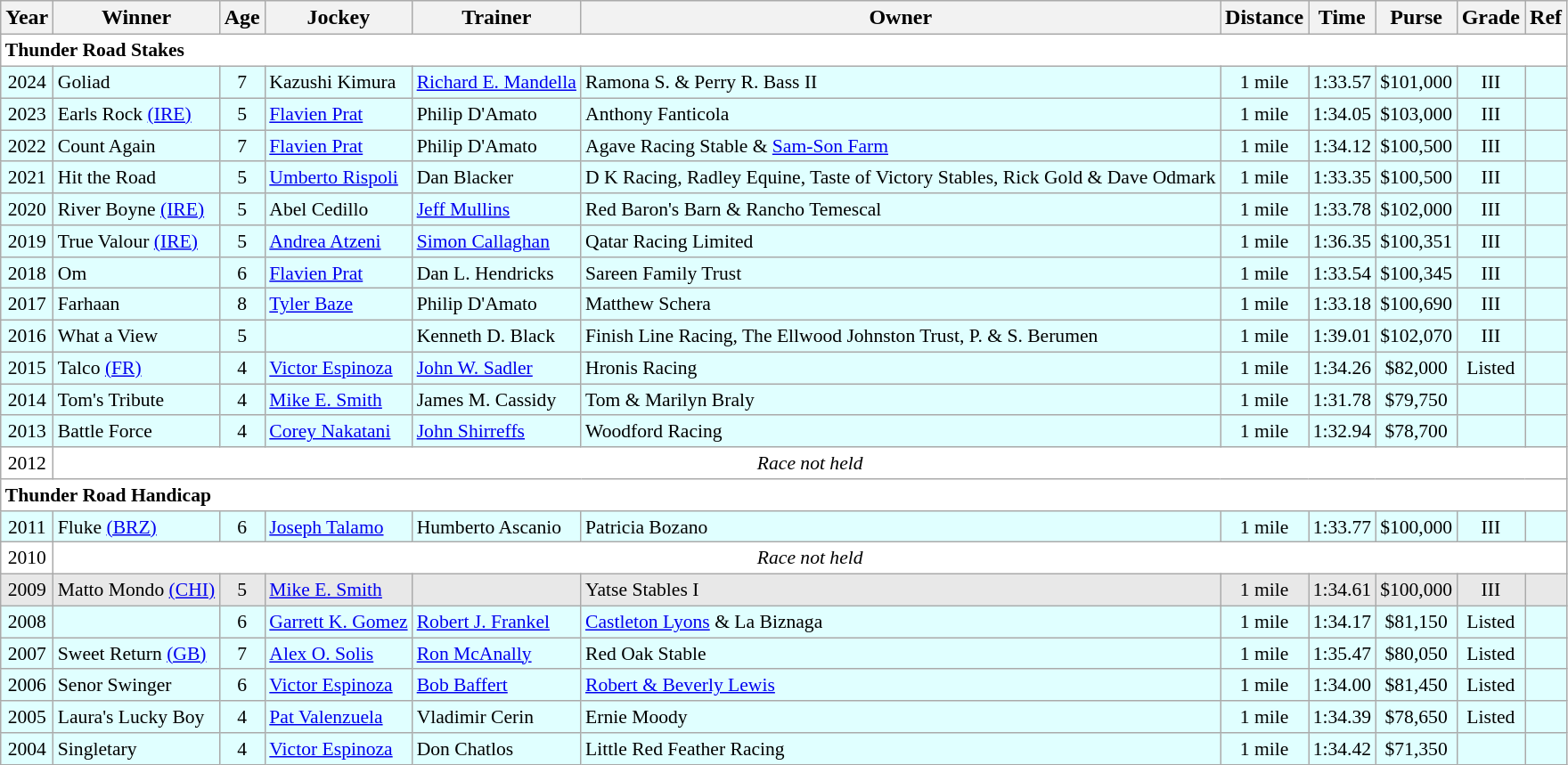<table class="wikitable sortable">
<tr>
<th>Year</th>
<th>Winner</th>
<th>Age</th>
<th>Jockey</th>
<th>Trainer</th>
<th>Owner</th>
<th>Distance</th>
<th>Time</th>
<th>Purse</th>
<th>Grade</th>
<th>Ref</th>
</tr>
<tr style="font-size:90%; background-color:white">
<td align="left" colspan=11><strong>Thunder Road Stakes</strong></td>
</tr>
<tr style="font-size:90%; background-color:lightcyan">
<td align=center>2024</td>
<td>Goliad</td>
<td align=center>7</td>
<td>Kazushi Kimura</td>
<td><a href='#'>Richard E. Mandella</a></td>
<td>Ramona S. & Perry R. Bass II</td>
<td align=center>1 mile</td>
<td align=center>1:33.57</td>
<td align=center>$101,000</td>
<td align=center>III</td>
<td></td>
</tr>
<tr style="font-size:90%; background-color:lightcyan">
<td align=center>2023</td>
<td>Earls Rock <a href='#'>(IRE)</a></td>
<td align=center>5</td>
<td><a href='#'>Flavien Prat</a></td>
<td>Philip D'Amato</td>
<td>Anthony Fanticola</td>
<td align=center>1 mile</td>
<td align=center>1:34.05</td>
<td align=center>$103,000</td>
<td align=center>III</td>
<td></td>
</tr>
<tr style="font-size:90%; background-color:lightcyan">
<td align=center>2022</td>
<td>Count Again</td>
<td align=center>7</td>
<td><a href='#'>Flavien Prat</a></td>
<td>Philip D'Amato</td>
<td>Agave Racing Stable & <a href='#'>Sam-Son Farm</a></td>
<td align=center>1 mile</td>
<td align=center>1:34.12</td>
<td align=center>$100,500</td>
<td align=center>III</td>
<td></td>
</tr>
<tr style="font-size:90%; background-color:lightcyan">
<td align=center>2021</td>
<td>Hit the Road</td>
<td align=center>5</td>
<td><a href='#'>Umberto Rispoli</a></td>
<td>Dan Blacker</td>
<td>D K Racing, Radley Equine, Taste of Victory Stables, Rick Gold & Dave Odmark</td>
<td align=center>1 mile</td>
<td align=center>1:33.35</td>
<td align=center>$100,500</td>
<td align=center>III</td>
<td></td>
</tr>
<tr style="font-size:90%; background-color:lightcyan">
<td align=center>2020</td>
<td>River Boyne <a href='#'>(IRE)</a></td>
<td align=center>5</td>
<td>Abel Cedillo</td>
<td><a href='#'>Jeff Mullins</a></td>
<td>Red Baron's Barn & Rancho Temescal</td>
<td align=center>1 mile</td>
<td align=center>1:33.78</td>
<td align=center>$102,000</td>
<td align=center>III</td>
<td></td>
</tr>
<tr style="font-size:90%; background-color:lightcyan">
<td align=center>2019</td>
<td>True Valour <a href='#'>(IRE)</a></td>
<td align=center>5</td>
<td><a href='#'>Andrea Atzeni</a></td>
<td><a href='#'>Simon Callaghan</a></td>
<td>Qatar Racing Limited</td>
<td align=center>1 mile</td>
<td align=center>1:36.35</td>
<td align=center>$100,351</td>
<td align=center>III</td>
<td></td>
</tr>
<tr style="font-size:90%; background-color:lightcyan">
<td align=center>2018</td>
<td>Om</td>
<td align=center>6</td>
<td><a href='#'>Flavien Prat</a></td>
<td>Dan L. Hendricks</td>
<td>Sareen Family Trust</td>
<td align=center>1 mile</td>
<td align=center>1:33.54</td>
<td align=center>$100,345</td>
<td align=center>III</td>
<td></td>
</tr>
<tr style="font-size:90%; background-color:lightcyan">
<td align=center>2017</td>
<td>Farhaan</td>
<td align=center>8</td>
<td><a href='#'>Tyler Baze</a></td>
<td>Philip D'Amato</td>
<td>Matthew Schera</td>
<td align=center>1 mile</td>
<td align=center>1:33.18</td>
<td align=center>$100,690</td>
<td align=center>III</td>
<td></td>
</tr>
<tr style="font-size:90%; background-color:lightcyan">
<td align=center>2016</td>
<td>What a View</td>
<td align=center>5</td>
<td></td>
<td>Kenneth D. Black</td>
<td>Finish Line Racing, The Ellwood Johnston Trust, P. & S. Berumen</td>
<td align=center>1 mile</td>
<td align=center>1:39.01</td>
<td align=center>$102,070</td>
<td align=center>III</td>
<td></td>
</tr>
<tr style="font-size:90%; background-color:lightcyan">
<td align=center>2015</td>
<td>Talco <a href='#'>(FR)</a></td>
<td align=center>4</td>
<td><a href='#'>Victor Espinoza</a></td>
<td><a href='#'>John W. Sadler</a></td>
<td>Hronis Racing</td>
<td align=center>1 mile</td>
<td align=center>1:34.26</td>
<td align=center>$82,000</td>
<td align=center>Listed</td>
<td></td>
</tr>
<tr style="font-size:90%; background-color:lightcyan">
<td align=center>2014</td>
<td>Tom's Tribute</td>
<td align=center>4</td>
<td><a href='#'>Mike E. Smith</a></td>
<td>James M. Cassidy</td>
<td>Tom & Marilyn Braly</td>
<td align=center>1 mile</td>
<td align=center>1:31.78</td>
<td align=center>$79,750</td>
<td align=center></td>
<td></td>
</tr>
<tr style="font-size:90%; background-color:lightcyan">
<td align=center>2013</td>
<td>Battle Force</td>
<td align=center>4</td>
<td><a href='#'>Corey Nakatani</a></td>
<td><a href='#'>John Shirreffs</a></td>
<td>Woodford Racing</td>
<td align=center>1 mile</td>
<td align=center>1:32.94</td>
<td align=center>$78,700</td>
<td align=center></td>
<td></td>
</tr>
<tr style="font-size:90%; background-color:white">
<td align="center">2012</td>
<td align="center" colspan=10><em>Race not held</em></td>
</tr>
<tr style="font-size:90%; background-color:white">
<td align="left" colspan=11><strong>Thunder Road Handicap </strong></td>
</tr>
<tr style="font-size:90%; background-color:lightcyan">
<td align=center>2011</td>
<td>Fluke <a href='#'>(BRZ)</a></td>
<td align=center>6</td>
<td><a href='#'>Joseph Talamo</a></td>
<td>Humberto Ascanio</td>
<td>Patricia Bozano</td>
<td align=center>1 mile</td>
<td align=center>1:33.77</td>
<td align=center>$100,000</td>
<td align=center>III</td>
<td></td>
</tr>
<tr style="font-size:90%; background-color:white">
<td align="center">2010</td>
<td align="center" colspan=10><em>Race not held</em></td>
</tr>
<tr style="font-size:90%; background-color:#E8E8E8">
<td align=center>2009</td>
<td>Matto Mondo <a href='#'>(CHI)</a></td>
<td align=center>5</td>
<td><a href='#'>Mike E. Smith</a></td>
<td></td>
<td>Yatse Stables I</td>
<td align=center>1 mile</td>
<td align=center>1:34.61</td>
<td align=center>$100,000</td>
<td align=center>III</td>
<td></td>
</tr>
<tr style="font-size:90%; background-color:lightcyan">
<td align=center>2008</td>
<td></td>
<td align=center>6</td>
<td><a href='#'>Garrett K. Gomez</a></td>
<td><a href='#'>Robert J. Frankel</a></td>
<td><a href='#'>Castleton Lyons</a> & La Biznaga</td>
<td align=center>1 mile</td>
<td align=center>1:34.17</td>
<td align=center>$81,150</td>
<td align=center>Listed</td>
<td></td>
</tr>
<tr style="font-size:90%; background-color:lightcyan">
<td align=center>2007</td>
<td>Sweet Return <a href='#'>(GB)</a></td>
<td align=center>7</td>
<td><a href='#'>Alex O. Solis</a></td>
<td><a href='#'>Ron McAnally</a></td>
<td>Red Oak Stable</td>
<td align=center>1 mile</td>
<td align=center>1:35.47</td>
<td align=center>$80,050</td>
<td align=center>Listed</td>
<td></td>
</tr>
<tr style="font-size:90%; background-color:lightcyan">
<td align=center>2006</td>
<td>Senor Swinger</td>
<td align=center>6</td>
<td><a href='#'>Victor Espinoza</a></td>
<td><a href='#'>Bob Baffert</a></td>
<td><a href='#'>Robert & Beverly Lewis</a></td>
<td align=center>1 mile</td>
<td align=center>1:34.00</td>
<td align=center>$81,450</td>
<td align=center>Listed</td>
<td></td>
</tr>
<tr style="font-size:90%; background-color:lightcyan">
<td align=center>2005</td>
<td>Laura's Lucky Boy</td>
<td align=center>4</td>
<td><a href='#'>Pat Valenzuela</a></td>
<td>Vladimir Cerin</td>
<td>Ernie Moody</td>
<td align=center>1 mile</td>
<td align=center>1:34.39</td>
<td align=center>$78,650</td>
<td align=center>Listed</td>
<td></td>
</tr>
<tr style="font-size:90%; background-color:lightcyan">
<td align=center>2004</td>
<td>Singletary</td>
<td align=center>4</td>
<td><a href='#'>Victor Espinoza</a></td>
<td>Don Chatlos</td>
<td>Little Red Feather Racing</td>
<td align=center>1 mile</td>
<td align=center>1:34.42</td>
<td align=center>$71,350</td>
<td align=center></td>
<td></td>
</tr>
</table>
